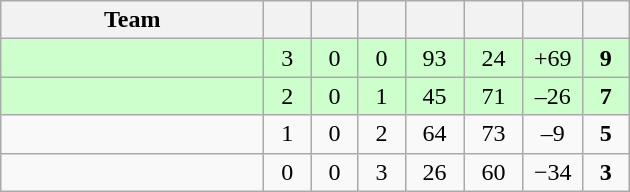<table class="wikitable" style="text-align:center;">
<tr>
<th style="width:10.5em;">Team</th>
<th style="width:1.5em;"></th>
<th style="width:1.5em;"></th>
<th style="width:1.5em;"></th>
<th style="width:2.0em;"></th>
<th style="width:2.0em;"></th>
<th style="width:2.0em;"></th>
<th style="width:1.5em;"></th>
</tr>
<tr bgcolor=ccffcc>
<td align=left></td>
<td>3</td>
<td>0</td>
<td>0</td>
<td>93</td>
<td>24</td>
<td>+69</td>
<td><strong>9</strong></td>
</tr>
<tr bgcolor=ccffcc>
<td align=left></td>
<td>2</td>
<td>0</td>
<td>1</td>
<td>45</td>
<td>71</td>
<td>–26</td>
<td><strong>7</strong></td>
</tr>
<tr>
<td align=left></td>
<td>1</td>
<td>0</td>
<td>2</td>
<td>64</td>
<td>73</td>
<td>–9</td>
<td><strong>5</strong></td>
</tr>
<tr>
<td align=left></td>
<td>0</td>
<td>0</td>
<td>3</td>
<td>26</td>
<td>60</td>
<td>−34</td>
<td><strong>3</strong></td>
</tr>
</table>
